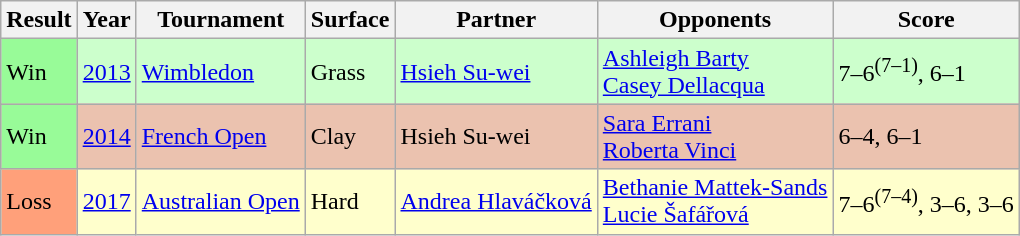<table class="sortable wikitable">
<tr>
<th>Result</th>
<th>Year</th>
<th>Tournament</th>
<th>Surface</th>
<th>Partner</th>
<th>Opponents</th>
<th class="unsortable">Score</th>
</tr>
<tr style="background:#cfc;">
<td bgcolor="98FB98">Win</td>
<td><a href='#'>2013</a></td>
<td><a href='#'>Wimbledon</a></td>
<td>Grass</td>
<td> <a href='#'>Hsieh Su-wei</a></td>
<td> <a href='#'>Ashleigh Barty</a> <br>  <a href='#'>Casey Dellacqua</a></td>
<td>7–6<sup>(7–1)</sup>, 6–1</td>
</tr>
<tr style="background:#ebc2af;">
<td bgcolor="98FB98">Win</td>
<td><a href='#'>2014</a></td>
<td><a href='#'>French Open</a></td>
<td>Clay</td>
<td> Hsieh Su-wei</td>
<td> <a href='#'>Sara Errani</a> <br>  <a href='#'>Roberta Vinci</a></td>
<td>6–4, 6–1</td>
</tr>
<tr style="background:#ffc;">
<td bgcolor="ffa07a">Loss</td>
<td><a href='#'>2017</a></td>
<td><a href='#'>Australian Open</a></td>
<td>Hard</td>
<td> <a href='#'>Andrea Hlaváčková</a></td>
<td> <a href='#'>Bethanie Mattek-Sands</a> <br>  <a href='#'>Lucie Šafářová</a></td>
<td>7–6<sup>(7–4)</sup>, 3–6, 3–6</td>
</tr>
</table>
